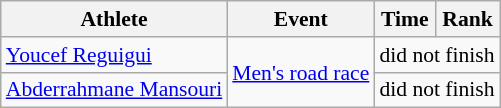<table class="wikitable" style="font-size:90%">
<tr>
<th>Athlete</th>
<th>Event</th>
<th>Time</th>
<th>Rank</th>
</tr>
<tr align=center>
<td align=left><a href='#'>Youcef Reguigui</a></td>
<td align=left rowspan=2><a href='#'>Men's road race</a></td>
<td colspan=2>did not finish</td>
</tr>
<tr align=center>
<td align=left><a href='#'>Abderrahmane Mansouri</a></td>
<td colspan=2>did not finish</td>
</tr>
</table>
